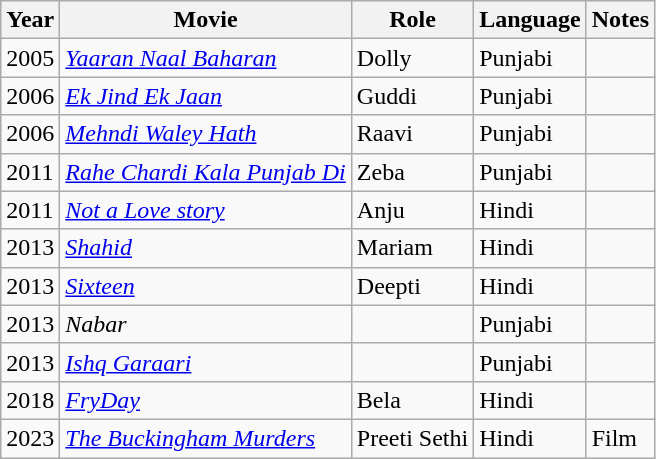<table class="wikitable sortable">
<tr>
<th>Year</th>
<th>Movie</th>
<th>Role</th>
<th>Language</th>
<th>Notes</th>
</tr>
<tr>
<td>2005</td>
<td><em><a href='#'>Yaaran Naal Baharan</a></em></td>
<td>Dolly</td>
<td>Punjabi</td>
<td></td>
</tr>
<tr>
<td>2006</td>
<td><em><a href='#'>Ek Jind Ek Jaan</a></em></td>
<td>Guddi</td>
<td>Punjabi</td>
<td></td>
</tr>
<tr>
<td>2006</td>
<td><em><a href='#'>Mehndi Waley Hath</a></em></td>
<td>Raavi</td>
<td>Punjabi</td>
<td></td>
</tr>
<tr>
<td>2011</td>
<td><em><a href='#'>Rahe Chardi Kala Punjab Di</a></em></td>
<td>Zeba</td>
<td>Punjabi</td>
<td></td>
</tr>
<tr>
<td>2011</td>
<td><em><a href='#'>Not a Love story</a></em></td>
<td>Anju</td>
<td>Hindi</td>
<td></td>
</tr>
<tr>
<td>2013</td>
<td><em><a href='#'>Shahid</a></em></td>
<td>Mariam</td>
<td>Hindi</td>
<td></td>
</tr>
<tr>
<td>2013</td>
<td><em><a href='#'>Sixteen</a></em></td>
<td>Deepti</td>
<td>Hindi</td>
<td></td>
</tr>
<tr>
<td>2013</td>
<td><em>Nabar</em></td>
<td></td>
<td>Punjabi</td>
<td></td>
</tr>
<tr>
<td>2013</td>
<td><em><a href='#'>Ishq Garaari</a></em></td>
<td></td>
<td>Punjabi</td>
<td></td>
</tr>
<tr>
<td>2018</td>
<td><em><a href='#'>FryDay</a></em></td>
<td>Bela</td>
<td>Hindi</td>
<td></td>
</tr>
<tr>
<td>2023</td>
<td><em><a href='#'>The Buckingham Murders</a></em></td>
<td>Preeti Sethi</td>
<td>Hindi</td>
<td>Film</td>
</tr>
</table>
